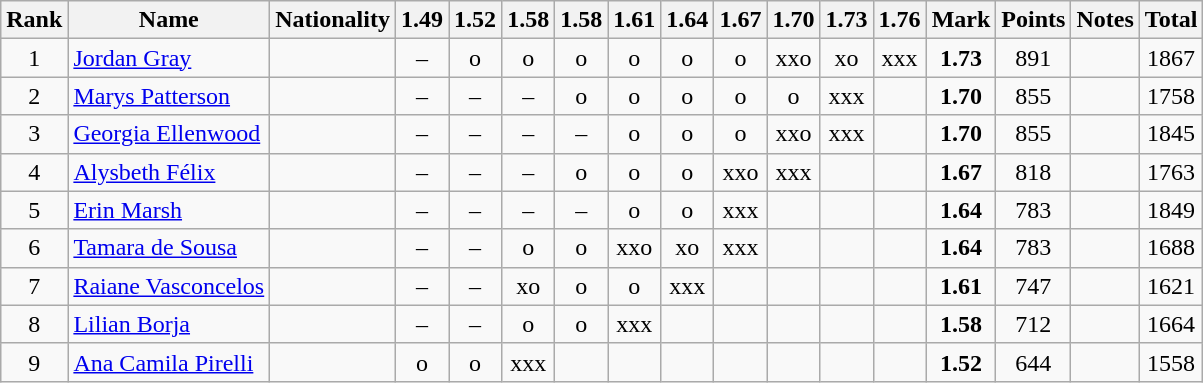<table class="wikitable sortable" style="text-align:center" style="font-size:85%">
<tr>
<th>Rank</th>
<th>Name</th>
<th>Nationality</th>
<th>1.49</th>
<th>1.52</th>
<th>1.58</th>
<th>1.58</th>
<th>1.61</th>
<th>1.64</th>
<th>1.67</th>
<th>1.70</th>
<th>1.73</th>
<th>1.76</th>
<th>Mark</th>
<th>Points</th>
<th>Notes</th>
<th>Total</th>
</tr>
<tr align=center>
<td>1</td>
<td align=left><a href='#'>Jordan Gray</a></td>
<td align=left></td>
<td>–</td>
<td>o</td>
<td>o</td>
<td>o</td>
<td>o</td>
<td>o</td>
<td>o</td>
<td>xxo</td>
<td>xo</td>
<td>xxx</td>
<td><strong>1.73</strong></td>
<td>891</td>
<td></td>
<td>1867</td>
</tr>
<tr align=center>
<td>2</td>
<td align=left><a href='#'>Marys Patterson</a></td>
<td align=left></td>
<td>–</td>
<td>–</td>
<td>–</td>
<td>o</td>
<td>o</td>
<td>o</td>
<td>o</td>
<td>o</td>
<td>xxx</td>
<td></td>
<td><strong>1.70</strong></td>
<td>855</td>
<td></td>
<td>1758</td>
</tr>
<tr align=center>
<td>3</td>
<td align=left><a href='#'>Georgia Ellenwood</a></td>
<td align=left></td>
<td>–</td>
<td>–</td>
<td>–</td>
<td>–</td>
<td>o</td>
<td>o</td>
<td>o</td>
<td>xxo</td>
<td>xxx</td>
<td></td>
<td><strong>1.70</strong></td>
<td>855</td>
<td></td>
<td>1845</td>
</tr>
<tr align=center>
<td>4</td>
<td align=left><a href='#'>Alysbeth Félix</a></td>
<td align=left></td>
<td>–</td>
<td>–</td>
<td>–</td>
<td>o</td>
<td>o</td>
<td>o</td>
<td>xxo</td>
<td>xxx</td>
<td></td>
<td></td>
<td><strong>1.67</strong></td>
<td>818</td>
<td></td>
<td>1763</td>
</tr>
<tr align=center>
<td>5</td>
<td align=left><a href='#'>Erin Marsh</a></td>
<td align=left></td>
<td>–</td>
<td>–</td>
<td>–</td>
<td>–</td>
<td>o</td>
<td>o</td>
<td>xxx</td>
<td></td>
<td></td>
<td></td>
<td><strong>1.64</strong></td>
<td>783</td>
<td></td>
<td>1849</td>
</tr>
<tr align=center>
<td>6</td>
<td align=left><a href='#'>Tamara de Sousa</a></td>
<td align=left></td>
<td>–</td>
<td>–</td>
<td>o</td>
<td>o</td>
<td>xxo</td>
<td>xo</td>
<td>xxx</td>
<td></td>
<td></td>
<td></td>
<td><strong>1.64</strong></td>
<td>783</td>
<td></td>
<td>1688</td>
</tr>
<tr align=center>
<td>7</td>
<td align=left><a href='#'>Raiane Vasconcelos</a></td>
<td align=left></td>
<td>–</td>
<td>–</td>
<td>xo</td>
<td>o</td>
<td>o</td>
<td>xxx</td>
<td></td>
<td></td>
<td></td>
<td></td>
<td><strong>1.61</strong></td>
<td>747</td>
<td></td>
<td>1621</td>
</tr>
<tr align=center>
<td>8</td>
<td align=left><a href='#'>Lilian Borja</a></td>
<td align=left></td>
<td>–</td>
<td>–</td>
<td>o</td>
<td>o</td>
<td>xxx</td>
<td></td>
<td></td>
<td></td>
<td></td>
<td></td>
<td><strong>1.58</strong></td>
<td>712</td>
<td></td>
<td>1664</td>
</tr>
<tr align=center>
<td>9</td>
<td align=left><a href='#'>Ana Camila Pirelli</a></td>
<td align=left></td>
<td>o</td>
<td>o</td>
<td>xxx</td>
<td></td>
<td></td>
<td></td>
<td></td>
<td></td>
<td></td>
<td></td>
<td><strong>1.52</strong></td>
<td>644</td>
<td></td>
<td>1558</td>
</tr>
</table>
